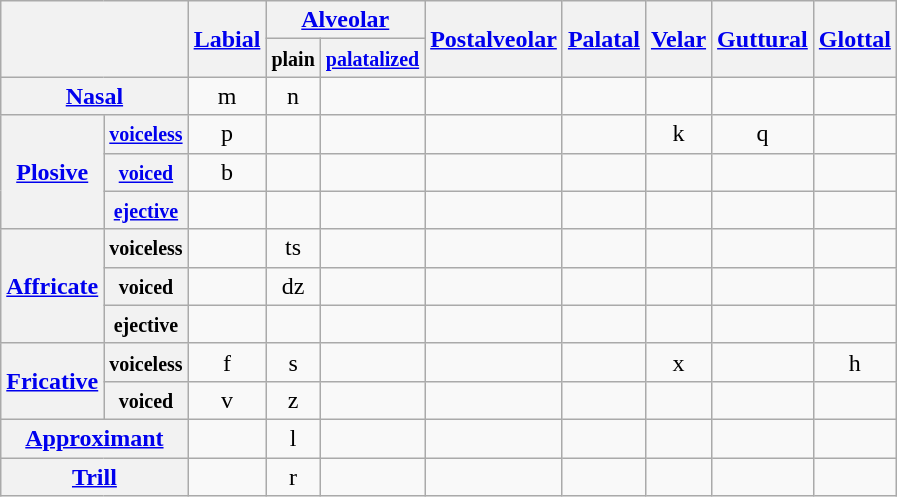<table class="wikitable" style="text-align: center;">
<tr>
<th colspan="2" rowspan="2" scope="col"></th>
<th rowspan="2" scope="col"><a href='#'>Labial</a></th>
<th colspan="2"><a href='#'>Alveolar</a></th>
<th rowspan="2" scope="col"><a href='#'>Postalveolar</a></th>
<th rowspan="2"><a href='#'>Palatal</a></th>
<th rowspan="2" scope="col"><a href='#'>Velar</a></th>
<th rowspan="2"><a href='#'>Guttural</a></th>
<th rowspan="2"><a href='#'>Glottal</a></th>
</tr>
<tr>
<th scope="col"><small>plain</small></th>
<th scope="col"><small><a href='#'>palatalized</a></small></th>
</tr>
<tr>
<th colspan="2" rowspan="1" scope="row"><a href='#'>Nasal</a></th>
<td>m</td>
<td>n</td>
<td></td>
<td></td>
<td></td>
<td></td>
<td></td>
<td></td>
</tr>
<tr>
<th rowspan="3" scope="row"><a href='#'>Plosive</a></th>
<th><small><a href='#'>voiceless</a></small></th>
<td>p</td>
<td></td>
<td></td>
<td></td>
<td></td>
<td>k</td>
<td>q</td>
<td></td>
</tr>
<tr>
<th scope="row"><small><a href='#'>voiced</a></small></th>
<td>b</td>
<td></td>
<td></td>
<td></td>
<td></td>
<td></td>
<td></td>
<td></td>
</tr>
<tr>
<th scope="row"><small><a href='#'>ejective</a></small></th>
<td></td>
<td></td>
<td></td>
<td></td>
<td></td>
<td></td>
<td></td>
<td></td>
</tr>
<tr>
<th rowspan="3" scope="row"><a href='#'>Affricate</a></th>
<th><small>voiceless</small></th>
<td></td>
<td>ts</td>
<td></td>
<td></td>
<td></td>
<td></td>
<td></td>
<td></td>
</tr>
<tr>
<th><small>voiced</small></th>
<td></td>
<td>dz</td>
<td></td>
<td></td>
<td></td>
<td></td>
<td></td>
<td></td>
</tr>
<tr>
<th><small>ejective</small></th>
<td></td>
<td></td>
<td></td>
<td></td>
<td></td>
<td></td>
<td></td>
<td></td>
</tr>
<tr>
<th rowspan="2" scope="row"><a href='#'>Fricative</a></th>
<th><small>voiceless</small></th>
<td>f</td>
<td>s</td>
<td></td>
<td></td>
<td></td>
<td>x</td>
<td></td>
<td>h</td>
</tr>
<tr>
<th><small>voiced</small></th>
<td>v</td>
<td>z</td>
<td></td>
<td></td>
<td></td>
<td></td>
<td></td>
<td></td>
</tr>
<tr>
<th colspan="2" rowspan="1" scope="row"><a href='#'>Approximant</a></th>
<td></td>
<td>l</td>
<td></td>
<td></td>
<td></td>
<td></td>
<td></td>
<td></td>
</tr>
<tr>
<th colspan="2" rowspan="1" scope="row"><a href='#'>Trill</a></th>
<td></td>
<td>r</td>
<td></td>
<td></td>
<td></td>
<td></td>
<td></td>
<td></td>
</tr>
</table>
